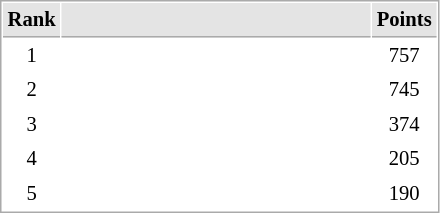<table cellspacing="1" cellpadding="3" style="border:1px solid #AAAAAA;font-size:86%">
<tr bgcolor="#E4E4E4">
<th style="border-bottom:1px solid #AAAAAA" width=10>Rank</th>
<th style="border-bottom:1px solid #AAAAAA" width=200></th>
<th style="border-bottom:1px solid #AAAAAA" width=20>Points</th>
</tr>
<tr>
<td align="center">1</td>
<td></td>
<td align=center>757</td>
</tr>
<tr>
<td align="center">2</td>
<td></td>
<td align=center>745</td>
</tr>
<tr>
<td align="center">3</td>
<td></td>
<td align=center>374</td>
</tr>
<tr>
<td align="center">4</td>
<td></td>
<td align=center>205</td>
</tr>
<tr>
<td align="center">5</td>
<td></td>
<td align=center>190</td>
</tr>
</table>
